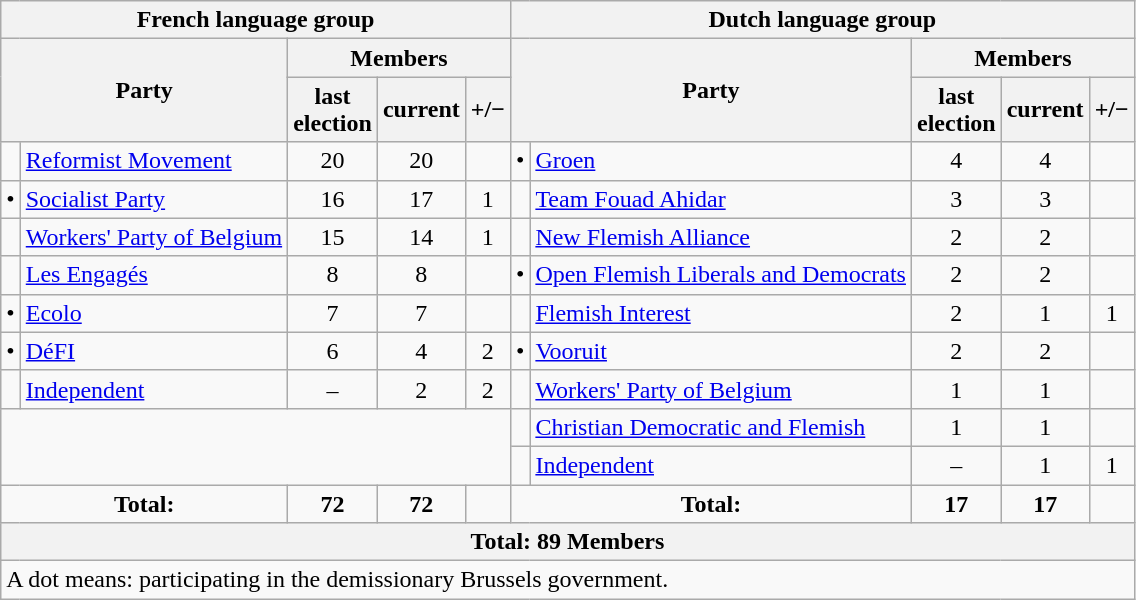<table class="wikitable">
<tr>
<th colspan=5>French language group</th>
<th colspan=5>Dutch language group</th>
</tr>
<tr>
<th colspan=2 rowspan=2>Party</th>
<th colspan=3>Members</th>
<th colspan=2 rowspan=2>Party</th>
<th colspan=3>Members</th>
</tr>
<tr>
<th>last<br>election</th>
<th>current</th>
<th>+/−</th>
<th>last<br>election</th>
<th>current</th>
<th>+/−</th>
</tr>
<tr>
<td></td>
<td><a href='#'>Reformist Movement</a></td>
<td align="center">20</td>
<td align="center">20</td>
<td align="center"></td>
<td> <span>•</span></td>
<td><a href='#'>Groen</a></td>
<td align="center">4</td>
<td align="center">4</td>
<td align="center"></td>
</tr>
<tr>
<td> <span>•</span></td>
<td><a href='#'>Socialist Party</a></td>
<td align="center">16</td>
<td align="center">17</td>
<td align="center">1</td>
<td></td>
<td><a href='#'>Team Fouad Ahidar</a></td>
<td align="center">3</td>
<td align="center">3</td>
<td align="center"></td>
</tr>
<tr>
<td></td>
<td><a href='#'>Workers' Party of Belgium</a></td>
<td align="center">15</td>
<td align="center">14</td>
<td align="center">1</td>
<td>  </td>
<td><a href='#'>New Flemish Alliance</a></td>
<td align="center">2</td>
<td align="center">2</td>
<td align="center"></td>
</tr>
<tr>
<td></td>
<td><a href='#'>Les Engagés</a></td>
<td align="center">8</td>
<td align="center">8</td>
<td align="center"></td>
<td> <span>•</span></td>
<td><a href='#'>Open Flemish Liberals and Democrats</a></td>
<td align="center">2</td>
<td align="center">2</td>
<td align="center"></td>
</tr>
<tr>
<td> <span>•</span></td>
<td><a href='#'>Ecolo</a></td>
<td align="center">7</td>
<td align="center">7</td>
<td align="center"></td>
<td>  </td>
<td><a href='#'>Flemish Interest</a></td>
<td align="center">2</td>
<td align="center">1</td>
<td align="center">1</td>
</tr>
<tr>
<td> <span>•</span></td>
<td><a href='#'>DéFI</a></td>
<td align="center">6</td>
<td align="center">4</td>
<td align="center">2</td>
<td> <span>•</span></td>
<td><a href='#'>Vooruit</a></td>
<td align="center">2</td>
<td align="center">2</td>
<td align="center"></td>
</tr>
<tr>
<td>  </td>
<td><a href='#'>Independent</a></td>
<td align="center">–</td>
<td align="center">2</td>
<td align="center">2</td>
<td></td>
<td><a href='#'>Workers' Party of Belgium</a></td>
<td align="center">1</td>
<td align="center">1</td>
<td align="center"></td>
</tr>
<tr>
<td colspan="5" rowspan="2"></td>
<td>  </td>
<td><a href='#'>Christian Democratic and Flemish</a></td>
<td align="center">1</td>
<td align="center">1</td>
<td align="center"></td>
</tr>
<tr>
<td>  </td>
<td><a href='#'>Independent</a></td>
<td align="center">–</td>
<td align="center">1</td>
<td align="center">1</td>
</tr>
<tr style="font-weight:bold;">
<td colspan=2 align="center">Total:</td>
<td align="center">72</td>
<td align="center">72</td>
<td align="center"></td>
<td colspan=2 align="center">Total:</td>
<td align="center">17</td>
<td align="center">17</td>
<td align="center"></td>
</tr>
<tr>
<th colspan=10>Total: 89 Members</th>
</tr>
<tr>
<td colspan=10>A dot means: participating in the demissionary Brussels government.</td>
</tr>
</table>
